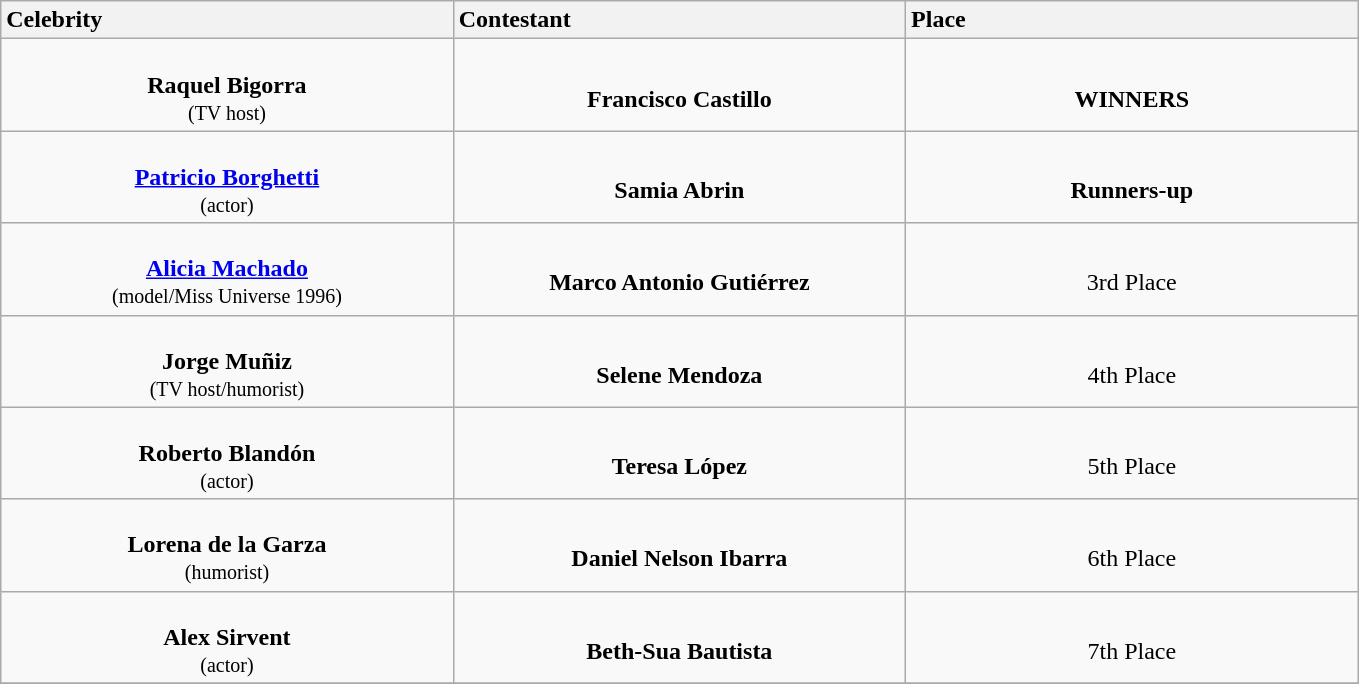<table class="wikitable">
<tr>
<th width="20%" style="text-align:left">Celebrity</th>
<th width="20%" style="text-align:left">Contestant</th>
<th width="20%" style="text-align:left">Place</th>
</tr>
<tr>
<td style="text-align:center"><br><strong>Raquel Bigorra</strong><br><small>(TV host)</small></td>
<td style="text-align:center"><br><strong>Francisco Castillo</strong></td>
<td style="text-align:center"><br><strong>WINNERS</strong></td>
</tr>
<tr>
<td style="text-align:center"><br><strong><a href='#'>Patricio Borghetti</a></strong><br><small>(actor)</small></td>
<td style="text-align:center"><br><strong>Samia Abrin</strong></td>
<td style="text-align:center"><br><strong>Runners-up</strong></td>
</tr>
<tr>
<td style="text-align:center"><br><strong><a href='#'>Alicia Machado</a></strong><br><small>(model/Miss Universe 1996)</small></td>
<td style="text-align:center"><br><strong>Marco Antonio Gutiérrez</strong></td>
<td style="text-align:center"><br>3rd Place</td>
</tr>
<tr>
<td style="text-align:center"><br><strong>Jorge Muñiz</strong><br><small>(TV host/humorist)</small></td>
<td style="text-align:center"><br><strong>Selene Mendoza</strong></td>
<td style="text-align:center"><br>4th Place</td>
</tr>
<tr>
<td style="text-align:center"><br><strong>Roberto Blandón</strong><br><small>(actor)</small></td>
<td style="text-align:center"><br><strong>Teresa López</strong></td>
<td style="text-align:center"><br>5th Place</td>
</tr>
<tr>
<td style="text-align:center"><br><strong>Lorena de la Garza</strong><br><small>(humorist)</small></td>
<td style="text-align:center"><br><strong>Daniel Nelson Ibarra</strong></td>
<td style="text-align:center"><br>6th Place</td>
</tr>
<tr>
<td style="text-align:center"><br><strong>Alex Sirvent</strong><br><small>(actor)</small></td>
<td style="text-align:center"><br><strong>Beth-Sua Bautista</strong></td>
<td style="text-align:center"><br>7th Place</td>
</tr>
<tr>
</tr>
</table>
